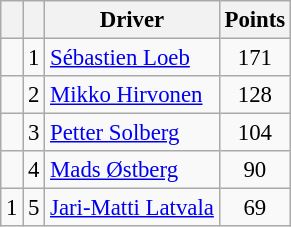<table class="wikitable" style="font-size: 95%;">
<tr>
<th></th>
<th></th>
<th>Driver</th>
<th>Points</th>
</tr>
<tr>
<td align="left"></td>
<td align="center">1</td>
<td align="left"> <a href='#'>Sébastien Loeb</a></td>
<td align="center">171</td>
</tr>
<tr>
<td align="left"></td>
<td align="center">2</td>
<td align="left"> <a href='#'>Mikko Hirvonen</a></td>
<td align="center">128</td>
</tr>
<tr>
<td align="left"></td>
<td align="center">3</td>
<td align="left"> <a href='#'>Petter Solberg</a></td>
<td align="center">104</td>
</tr>
<tr>
<td align="left"></td>
<td align="center">4</td>
<td align="left"> <a href='#'>Mads Østberg</a></td>
<td align="center">90</td>
</tr>
<tr>
<td align="left"> 1</td>
<td align="center">5</td>
<td align="left"> <a href='#'>Jari-Matti Latvala</a></td>
<td align="center">69</td>
</tr>
</table>
